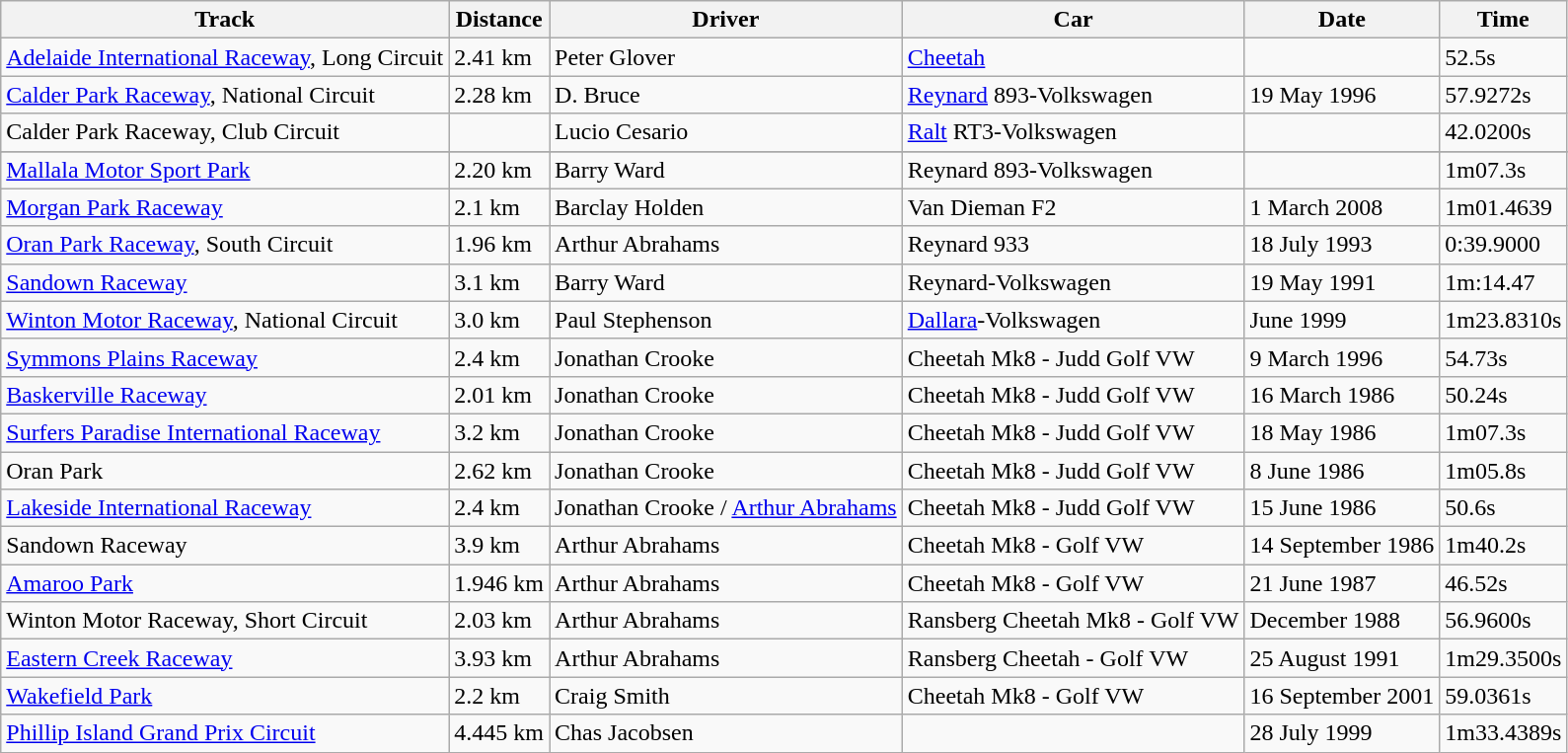<table class="wikitable">
<tr>
<th>Track</th>
<th>Distance</th>
<th>Driver</th>
<th>Car</th>
<th>Date</th>
<th>Time</th>
</tr>
<tr>
<td><a href='#'>Adelaide International Raceway</a>, Long Circuit</td>
<td>2.41 km</td>
<td>Peter Glover</td>
<td><a href='#'>Cheetah</a></td>
<td></td>
<td>52.5s</td>
</tr>
<tr>
<td><a href='#'>Calder Park Raceway</a>, National Circuit</td>
<td>2.28 km</td>
<td>D. Bruce</td>
<td><a href='#'>Reynard</a> 893-Volkswagen</td>
<td>19 May 1996</td>
<td>57.9272s</td>
</tr>
<tr>
<td>Calder Park Raceway, Club Circuit</td>
<td></td>
<td>Lucio Cesario</td>
<td><a href='#'>Ralt</a> RT3-Volkswagen</td>
<td></td>
<td>42.0200s</td>
</tr>
<tr>
</tr>
<tr>
<td><a href='#'>Mallala Motor Sport Park</a></td>
<td>2.20 km</td>
<td>Barry Ward</td>
<td>Reynard 893-Volkswagen</td>
<td></td>
<td>1m07.3s</td>
</tr>
<tr>
<td><a href='#'>Morgan Park Raceway</a></td>
<td>2.1 km</td>
<td>Barclay Holden</td>
<td>Van Dieman F2</td>
<td>1 March 2008</td>
<td>1m01.4639</td>
</tr>
<tr>
<td><a href='#'>Oran Park Raceway</a>, South Circuit</td>
<td>1.96 km</td>
<td>Arthur Abrahams</td>
<td>Reynard 933</td>
<td>18 July 1993</td>
<td>0:39.9000</td>
</tr>
<tr>
<td><a href='#'>Sandown Raceway</a></td>
<td>3.1 km</td>
<td>Barry Ward</td>
<td>Reynard-Volkswagen</td>
<td>19 May 1991</td>
<td>1m:14.47</td>
</tr>
<tr>
<td><a href='#'>Winton Motor Raceway</a>, National Circuit</td>
<td>3.0 km</td>
<td>Paul Stephenson</td>
<td><a href='#'>Dallara</a>-Volkswagen</td>
<td>June 1999</td>
<td>1m23.8310s</td>
</tr>
<tr>
<td><a href='#'>Symmons Plains Raceway</a></td>
<td>2.4 km</td>
<td>Jonathan Crooke</td>
<td>Cheetah Mk8 - Judd Golf VW</td>
<td>9 March 1996</td>
<td>54.73s</td>
</tr>
<tr>
<td><a href='#'>Baskerville Raceway</a></td>
<td>2.01 km</td>
<td>Jonathan Crooke</td>
<td>Cheetah Mk8 - Judd Golf VW</td>
<td>16 March 1986</td>
<td>50.24s</td>
</tr>
<tr>
<td><a href='#'>Surfers Paradise International Raceway</a></td>
<td>3.2 km</td>
<td>Jonathan Crooke</td>
<td>Cheetah Mk8 - Judd Golf VW</td>
<td>18 May 1986</td>
<td>1m07.3s</td>
</tr>
<tr>
<td>Oran Park</td>
<td>2.62 km</td>
<td>Jonathan Crooke</td>
<td>Cheetah Mk8 - Judd Golf VW</td>
<td>8 June 1986</td>
<td>1m05.8s</td>
</tr>
<tr>
<td><a href='#'>Lakeside International Raceway</a></td>
<td>2.4 km</td>
<td>Jonathan Crooke / <a href='#'>Arthur Abrahams</a></td>
<td>Cheetah Mk8 - Judd Golf VW</td>
<td>15 June 1986</td>
<td>50.6s</td>
</tr>
<tr>
<td>Sandown Raceway</td>
<td>3.9 km</td>
<td>Arthur Abrahams</td>
<td>Cheetah Mk8 - Golf VW</td>
<td>14 September 1986</td>
<td>1m40.2s</td>
</tr>
<tr>
<td><a href='#'>Amaroo Park</a></td>
<td>1.946 km</td>
<td>Arthur Abrahams</td>
<td>Cheetah Mk8 - Golf VW</td>
<td>21 June 1987</td>
<td>46.52s</td>
</tr>
<tr>
<td>Winton Motor Raceway, Short Circuit</td>
<td>2.03 km</td>
<td>Arthur Abrahams</td>
<td>Ransberg Cheetah Mk8 - Golf VW</td>
<td>December 1988</td>
<td>56.9600s</td>
</tr>
<tr>
<td><a href='#'>Eastern Creek Raceway</a></td>
<td>3.93 km</td>
<td>Arthur Abrahams</td>
<td>Ransberg Cheetah - Golf VW</td>
<td>25 August 1991</td>
<td>1m29.3500s</td>
</tr>
<tr |>
<td><a href='#'>Wakefield Park</a></td>
<td>2.2 km</td>
<td>Craig Smith</td>
<td>Cheetah Mk8 - Golf VW</td>
<td>16 September 2001</td>
<td>59.0361s</td>
</tr>
<tr |>
<td><a href='#'>Phillip Island Grand Prix Circuit</a></td>
<td>4.445 km</td>
<td>Chas Jacobsen</td>
<td></td>
<td>28 July 1999</td>
<td>1m33.4389s</td>
</tr>
</table>
